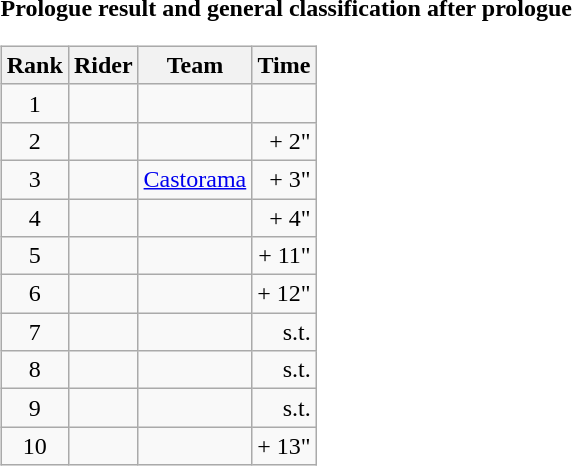<table>
<tr>
<td><strong>Prologue result and general classification after prologue</strong><br><table class="wikitable">
<tr>
<th scope="col">Rank</th>
<th scope="col">Rider</th>
<th scope="col">Team</th>
<th scope="col">Time</th>
</tr>
<tr>
<td style="text-align:center;">1</td>
<td> </td>
<td></td>
<td style="text-align:right;"></td>
</tr>
<tr>
<td style="text-align:center;">2</td>
<td></td>
<td></td>
<td style="text-align:right;">+ 2"</td>
</tr>
<tr>
<td style="text-align:center;">3</td>
<td></td>
<td><a href='#'>Castorama</a></td>
<td style="text-align:right;">+ 3"</td>
</tr>
<tr>
<td style="text-align:center;">4</td>
<td></td>
<td></td>
<td style="text-align:right;">+ 4"</td>
</tr>
<tr>
<td style="text-align:center;">5</td>
<td></td>
<td></td>
<td style="text-align:right;">+ 11"</td>
</tr>
<tr>
<td style="text-align:center;">6</td>
<td></td>
<td></td>
<td style="text-align:right;">+ 12"</td>
</tr>
<tr>
<td style="text-align:center;">7</td>
<td></td>
<td></td>
<td style="text-align:right;">s.t.</td>
</tr>
<tr>
<td style="text-align:center;">8</td>
<td></td>
<td></td>
<td style="text-align:right;">s.t.</td>
</tr>
<tr>
<td style="text-align:center;">9</td>
<td></td>
<td></td>
<td style="text-align:right;">s.t.</td>
</tr>
<tr>
<td style="text-align:center;">10</td>
<td></td>
<td></td>
<td style="text-align:right;">+ 13"</td>
</tr>
</table>
</td>
</tr>
</table>
